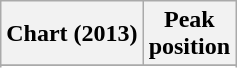<table class="wikitable sortable" border="1">
<tr>
<th>Chart (2013)</th>
<th>Peak<br>position</th>
</tr>
<tr>
</tr>
<tr>
</tr>
<tr>
</tr>
<tr>
</tr>
</table>
